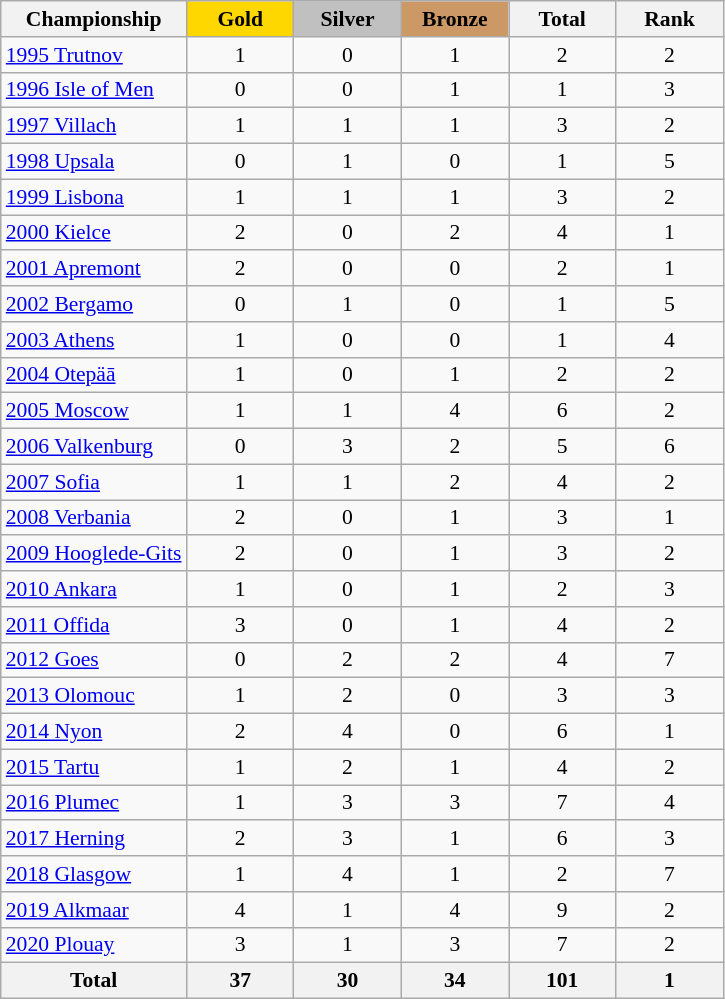<table class="wikitable sortable" border="1" style="text-align:center; font-size:90%;">
<tr>
<th style="width:15:em;">Championship</th>
<td style="background:gold; width:4.5em; font-weight:bold;">Gold</td>
<td style="background:silver; width:4.5em; font-weight:bold;">Silver</td>
<td style="background:#cc9966; width:4.5em; font-weight:bold;">Bronze</td>
<th style="width:4.5em;">Total</th>
<th style="width:4.5em;">Rank</th>
</tr>
<tr>
<td align=left> <a href='#'>1995 Trutnov</a></td>
<td>1</td>
<td>0</td>
<td>1</td>
<td>2</td>
<td>2</td>
</tr>
<tr>
<td align=left> <a href='#'>1996 Isle of Men</a></td>
<td>0</td>
<td>0</td>
<td>1</td>
<td>1</td>
<td>3</td>
</tr>
<tr>
<td align=left> <a href='#'>1997 Villach</a></td>
<td>1</td>
<td>1</td>
<td>1</td>
<td>3</td>
<td>2</td>
</tr>
<tr>
<td align=left> <a href='#'>1998 Upsala</a></td>
<td>0</td>
<td>1</td>
<td>0</td>
<td>1</td>
<td>5</td>
</tr>
<tr>
<td align=left> <a href='#'>1999 Lisbona</a></td>
<td>1</td>
<td>1</td>
<td>1</td>
<td>3</td>
<td>2</td>
</tr>
<tr>
<td align=left> <a href='#'>2000 Kielce</a></td>
<td>2</td>
<td>0</td>
<td>2</td>
<td>4</td>
<td>1</td>
</tr>
<tr>
<td align=left> <a href='#'>2001 Apremont</a></td>
<td>2</td>
<td>0</td>
<td>0</td>
<td>2</td>
<td>1</td>
</tr>
<tr>
<td align=left> <a href='#'>2002 Bergamo</a></td>
<td>0</td>
<td>1</td>
<td>0</td>
<td>1</td>
<td>5</td>
</tr>
<tr>
<td align=left> <a href='#'>2003 Athens</a></td>
<td>1</td>
<td>0</td>
<td>0</td>
<td>1</td>
<td>4</td>
</tr>
<tr>
<td align=left> <a href='#'>2004 Otepäā</a></td>
<td>1</td>
<td>0</td>
<td>1</td>
<td>2</td>
<td>2</td>
</tr>
<tr>
<td align=left> <a href='#'>2005 Moscow</a></td>
<td>1</td>
<td>1</td>
<td>4</td>
<td>6</td>
<td>2</td>
</tr>
<tr>
<td align=left> <a href='#'>2006 Valkenburg</a></td>
<td>0</td>
<td>3</td>
<td>2</td>
<td>5</td>
<td>6</td>
</tr>
<tr>
<td align=left> <a href='#'>2007 Sofia</a></td>
<td>1</td>
<td>1</td>
<td>2</td>
<td>4</td>
<td>2</td>
</tr>
<tr>
<td align=left> <a href='#'>2008 Verbania</a></td>
<td>2</td>
<td>0</td>
<td>1</td>
<td>3</td>
<td>1</td>
</tr>
<tr>
<td align=left> <a href='#'>2009 Hooglede-Gits</a></td>
<td>2</td>
<td>0</td>
<td>1</td>
<td>3</td>
<td>2</td>
</tr>
<tr>
<td align=left> <a href='#'>2010 Ankara</a></td>
<td>1</td>
<td>0</td>
<td>1</td>
<td>2</td>
<td>3</td>
</tr>
<tr>
<td align=left> <a href='#'>2011 Offida</a></td>
<td>3</td>
<td>0</td>
<td>1</td>
<td>4</td>
<td>2</td>
</tr>
<tr>
<td align=left> <a href='#'>2012 Goes</a></td>
<td>0</td>
<td>2</td>
<td>2</td>
<td>4</td>
<td>7</td>
</tr>
<tr>
<td align=left> <a href='#'>2013 Olomouc</a></td>
<td>1</td>
<td>2</td>
<td>0</td>
<td>3</td>
<td>3</td>
</tr>
<tr>
<td align=left> <a href='#'>2014 Nyon</a></td>
<td>2</td>
<td>4</td>
<td>0</td>
<td>6</td>
<td>1</td>
</tr>
<tr>
<td align=left> <a href='#'>2015 Tartu</a></td>
<td>1</td>
<td>2</td>
<td>1</td>
<td>4</td>
<td>2</td>
</tr>
<tr>
<td align=left> <a href='#'>2016 Plumec</a></td>
<td>1</td>
<td>3</td>
<td>3</td>
<td>7</td>
<td>4</td>
</tr>
<tr>
<td align=left> <a href='#'>2017 Herning</a></td>
<td>2</td>
<td>3</td>
<td>1</td>
<td>6</td>
<td>3</td>
</tr>
<tr>
<td align=left> <a href='#'>2018 Glasgow</a></td>
<td>1</td>
<td>4</td>
<td>1</td>
<td>2</td>
<td>7</td>
</tr>
<tr>
<td align=left> <a href='#'>2019 Alkmaar</a></td>
<td>4</td>
<td>1</td>
<td>4</td>
<td>9</td>
<td>2</td>
</tr>
<tr>
<td align=left> <a href='#'>2020 Plouay</a></td>
<td>3</td>
<td>1</td>
<td>3</td>
<td>7</td>
<td>2</td>
</tr>
<tr>
<th>Total</th>
<th>37</th>
<th>30</th>
<th>34</th>
<th>101</th>
<th>1</th>
</tr>
</table>
